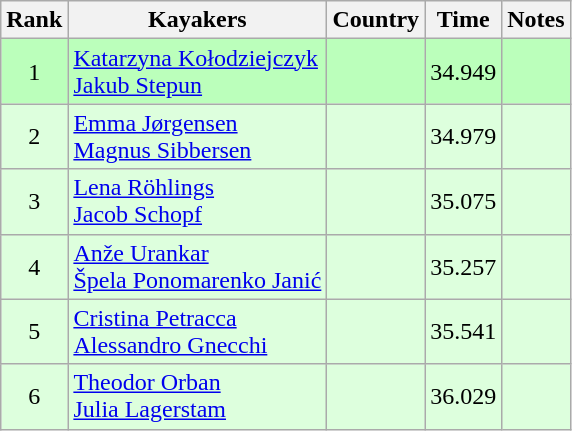<table class="wikitable" style="text-align:center">
<tr>
<th>Rank</th>
<th>Kayakers</th>
<th>Country</th>
<th>Time</th>
<th>Notes</th>
</tr>
<tr bgcolor=bbffbb>
<td>1</td>
<td align=left><a href='#'>Katarzyna Kołodziejczyk</a><br><a href='#'>Jakub Stepun</a></td>
<td align=left></td>
<td>34.949</td>
<td></td>
</tr>
<tr bgcolor=ddffdd>
<td>2</td>
<td align=left><a href='#'>Emma Jørgensen</a><br><a href='#'>Magnus Sibbersen</a></td>
<td align=left></td>
<td>34.979</td>
<td></td>
</tr>
<tr bgcolor=ddffdd>
<td>3</td>
<td align=left><a href='#'>Lena Röhlings</a><br><a href='#'>Jacob Schopf</a></td>
<td align=left></td>
<td>35.075</td>
<td></td>
</tr>
<tr bgcolor=ddffdd>
<td>4</td>
<td align=left><a href='#'>Anže Urankar</a><br><a href='#'>Špela Ponomarenko Janić</a></td>
<td align=left></td>
<td>35.257</td>
<td></td>
</tr>
<tr bgcolor=ddffdd>
<td>5</td>
<td align=left><a href='#'>Cristina Petracca</a><br><a href='#'>Alessandro Gnecchi</a></td>
<td align=left></td>
<td>35.541</td>
<td></td>
</tr>
<tr bgcolor=ddffdd>
<td>6</td>
<td align=left><a href='#'>Theodor Orban</a><br><a href='#'>Julia Lagerstam</a></td>
<td align=left></td>
<td>36.029</td>
<td></td>
</tr>
</table>
